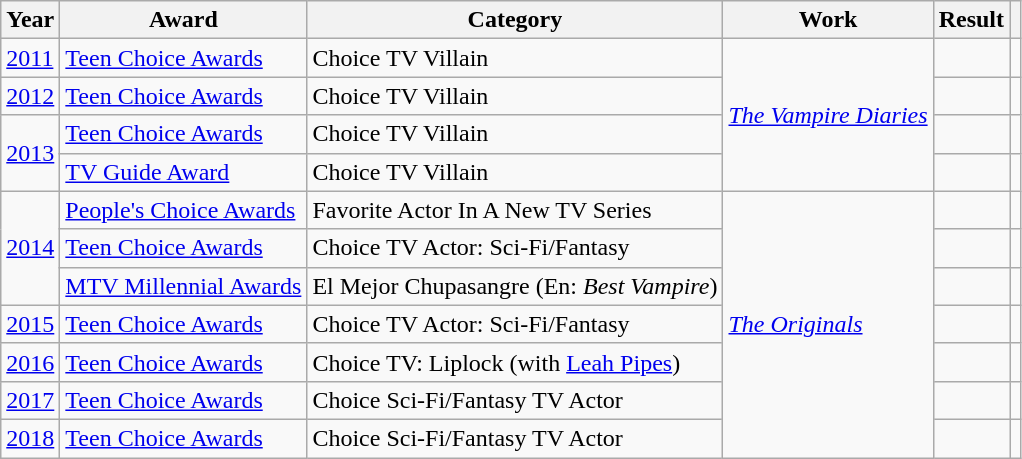<table class="wikitable sortable">
<tr>
<th>Year</th>
<th>Award</th>
<th>Category</th>
<th>Work</th>
<th>Result</th>
<th class="unsortable"></th>
</tr>
<tr>
<td><a href='#'>2011</a></td>
<td><a href='#'>Teen Choice Awards</a></td>
<td>Choice TV Villain</td>
<td rowspan="4"><em><a href='#'>The Vampire Diaries</a></em></td>
<td></td>
<td style="text-align:center;"></td>
</tr>
<tr>
<td><a href='#'>2012</a></td>
<td><a href='#'>Teen Choice Awards</a></td>
<td>Choice TV Villain</td>
<td></td>
<td style="text-align:center;"></td>
</tr>
<tr>
<td rowspan="2"><a href='#'>2013</a></td>
<td><a href='#'>Teen Choice Awards</a></td>
<td>Choice TV Villain</td>
<td></td>
<td style="text-align:center;"></td>
</tr>
<tr>
<td><a href='#'>TV Guide Award</a></td>
<td>Choice TV Villain</td>
<td></td>
</tr>
<tr>
<td rowspan="3"><a href='#'>2014</a></td>
<td><a href='#'>People's Choice Awards</a></td>
<td>Favorite Actor In A New TV Series</td>
<td rowspan="7"><em><a href='#'>The Originals</a></em></td>
<td></td>
<td style="text-align:center;"></td>
</tr>
<tr>
<td><a href='#'>Teen Choice Awards</a></td>
<td Teen Choice Award for Choice TV Actor Fantasy/Sci-Fi>Choice TV Actor: Sci-Fi/Fantasy</td>
<td></td>
<td style="text-align:center;"></td>
</tr>
<tr>
<td><a href='#'>MTV Millennial Awards</a></td>
<td>El Mejor Chupasangre (En: <em>Best Vampire</em>)</td>
<td></td>
<td style="text-align:center;"></td>
</tr>
<tr>
<td><a href='#'>2015</a></td>
<td><a href='#'>Teen Choice Awards</a></td>
<td Teen Choice Award for Choice TV Actor Fantasy/Sci-Fi>Choice TV Actor: Sci-Fi/Fantasy</td>
<td></td>
<td style="text-align:center;"></td>
</tr>
<tr>
<td><a href='#'>2016</a></td>
<td><a href='#'>Teen Choice Awards</a></td>
<td>Choice TV: Liplock (with <a href='#'>Leah Pipes</a>)</td>
<td></td>
<td style="text-align:center;"></td>
</tr>
<tr>
<td><a href='#'>2017</a></td>
<td><a href='#'>Teen Choice Awards</a></td>
<td>Choice Sci-Fi/Fantasy TV Actor</td>
<td></td>
<td style="text-align:center;"></td>
</tr>
<tr>
<td><a href='#'>2018</a></td>
<td><a href='#'>Teen Choice Awards</a></td>
<td>Choice Sci-Fi/Fantasy TV Actor</td>
<td></td>
<td style="text-align:center;"></td>
</tr>
</table>
